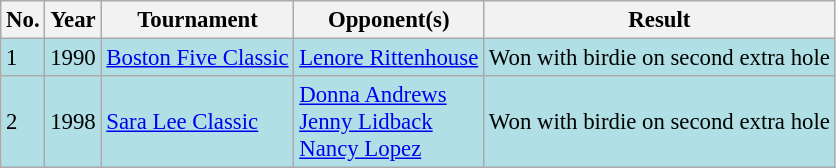<table class="wikitable" style="font-size:95%;">
<tr>
<th>No.</th>
<th>Year</th>
<th>Tournament</th>
<th>Opponent(s)</th>
<th>Result</th>
</tr>
<tr style="background:#B0E0E6;">
<td>1</td>
<td>1990</td>
<td><a href='#'>Boston Five Classic</a></td>
<td> <a href='#'>Lenore Rittenhouse</a></td>
<td>Won with birdie on second extra hole</td>
</tr>
<tr style="background:#B0E0E6;">
<td>2</td>
<td>1998</td>
<td><a href='#'>Sara Lee Classic</a></td>
<td> <a href='#'>Donna Andrews</a><br>  <a href='#'>Jenny Lidback</a><br> <a href='#'>Nancy Lopez</a></td>
<td>Won with birdie on second extra hole</td>
</tr>
</table>
